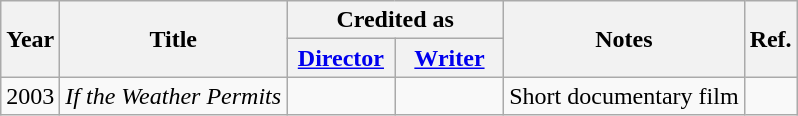<table class="wikitable">
<tr>
<th rowspan="2">Year</th>
<th rowspan="2">Title</th>
<th colspan="2">Credited as</th>
<th rowspan="2">Notes</th>
<th rowspan="2" style="width:15px;" class="unsortable">Ref.</th>
</tr>
<tr>
<th width=65><a href='#'>Director</a></th>
<th width=65><a href='#'>Writer</a></th>
</tr>
<tr>
<td>2003</td>
<td><em>If the Weather Permits</em></td>
<td></td>
<td></td>
<td>Short documentary film</td>
<td></td>
</tr>
</table>
